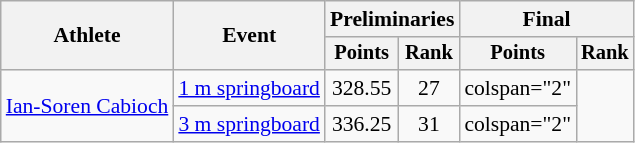<table class="wikitable" style="font-size:90%;">
<tr>
<th rowspan=2>Athlete</th>
<th rowspan=2>Event</th>
<th colspan=2>Preliminaries</th>
<th colspan=2>Final</th>
</tr>
<tr style="font-size:95%">
<th>Points</th>
<th>Rank</th>
<th>Points</th>
<th>Rank</th>
</tr>
<tr align=center>
<td align=left rowspan=2><a href='#'>Ian-Soren Cabioch</a></td>
<td style="text-align:left;"><a href='#'>1 m springboard</a></td>
<td>328.55</td>
<td>27</td>
<td>colspan="2" </td>
</tr>
<tr align=center>
<td style="text-align:left;"><a href='#'>3 m springboard</a></td>
<td>336.25</td>
<td>31</td>
<td>colspan="2" </td>
</tr>
</table>
